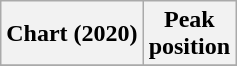<table class="wikitable">
<tr>
<th>Chart (2020)</th>
<th>Peak<br>position</th>
</tr>
<tr>
</tr>
</table>
